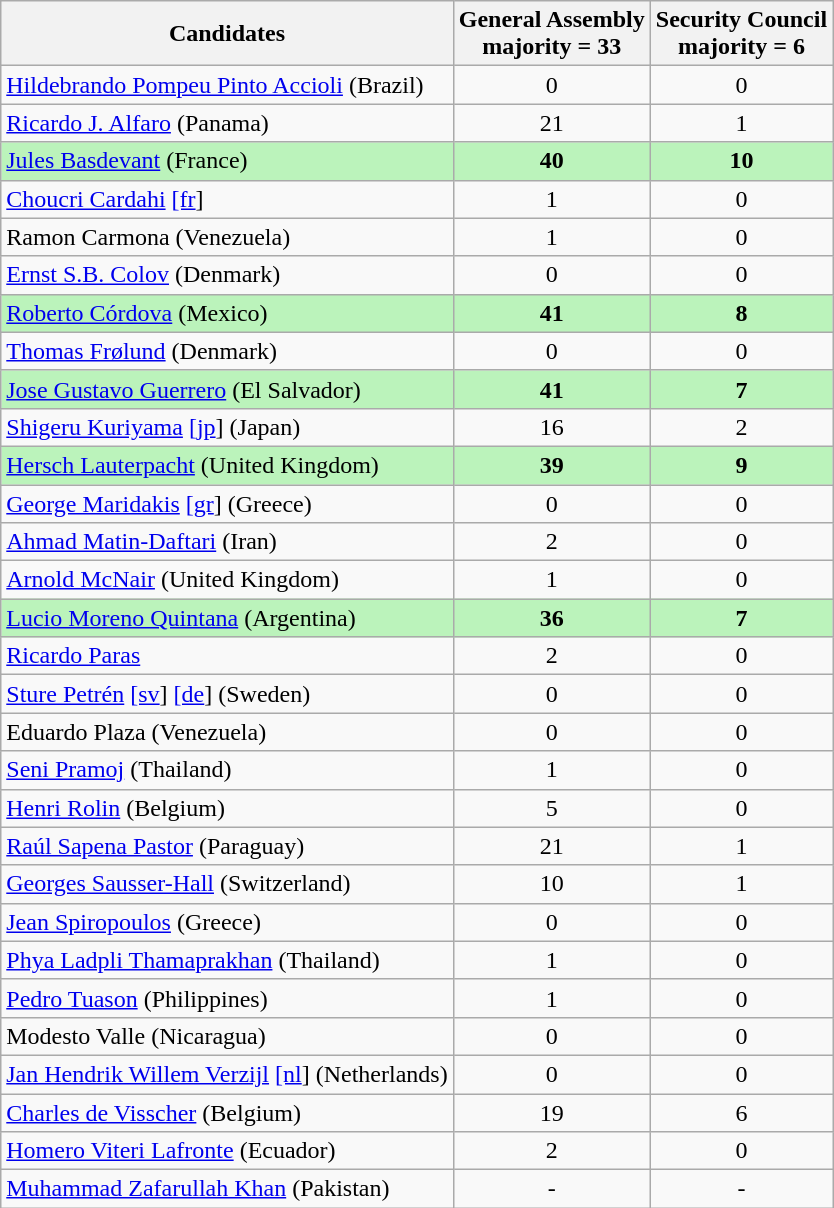<table class="wikitable sortable" style="text-align:center">
<tr>
<th><strong>Candidates </strong></th>
<th><strong>General Assembly</strong>  <br> majority = 33</th>
<th><strong>Security Council</strong>  <br> majority = 6</th>
</tr>
<tr>
<td style="text-align:left"> <a href='#'>Hildebrando Pompeu Pinto Accioli</a> (Brazil)</td>
<td>0</td>
<td>0</td>
</tr>
<tr>
<td style="text-align:left"> <a href='#'>Ricardo J. Alfaro</a> (Panama)</td>
<td>21</td>
<td>1</td>
</tr>
<tr>
<td style="text-align:left; background-color:#BBF3BB"> <a href='#'>Jules Basdevant</a> (France)</td>
<td style="background-color:#BBF3BB"><strong>40</strong></td>
<td style="background-color:#BBF3BB"><strong>10</strong></td>
</tr>
<tr>
<td style="text-align:left"> <a href='#'>Choucri Cardahi</a> <a href='#'>[fr</a>]</td>
<td>1</td>
<td>0</td>
</tr>
<tr>
<td style="text-align:left"> Ramon Carmona (Venezuela)</td>
<td>1</td>
<td>0</td>
</tr>
<tr>
<td style="text-align:left"> <a href='#'>Ernst S.B. Colov</a> (Denmark)</td>
<td>0</td>
<td>0</td>
</tr>
<tr>
<td style="text-align:left; background-color:#BBF3BB"> <a href='#'>Roberto Córdova</a> (Mexico)</td>
<td style="background-color:#BBF3BB"><strong>41</strong></td>
<td style="background-color:#BBF3BB"><strong>8</strong></td>
</tr>
<tr>
<td style="text-align:left"> <a href='#'>Thomas Frølund</a> (Denmark)</td>
<td>0</td>
<td>0</td>
</tr>
<tr>
<td style="text-align:left; background-color:#BBF3BB"> <a href='#'>Jose Gustavo Guerrero</a> (El Salvador)</td>
<td style="background-color:#BBF3BB"><strong>41</strong></td>
<td style="background-color:#BBF3BB"><strong>7</strong></td>
</tr>
<tr>
<td style="text-align:left"> <a href='#'>Shigeru Kuriyama</a> <a href='#'>[jp</a>] (Japan)</td>
<td>16</td>
<td>2</td>
</tr>
<tr>
<td style="text-align:left; background-color:#BBF3BB"> <a href='#'>Hersch Lauterpacht</a> (United Kingdom)</td>
<td style="background-color:#BBF3BB"><strong>39</strong></td>
<td style="background-color:#BBF3BB"><strong>9</strong></td>
</tr>
<tr>
<td style="text-align:left"> <a href='#'>George Maridakis</a> <a href='#'>[gr</a>] (Greece)</td>
<td>0</td>
<td>0</td>
</tr>
<tr>
<td style="text-align:left"> <a href='#'>Ahmad Matin-Daftari</a> (Iran)</td>
<td>2</td>
<td>0</td>
</tr>
<tr>
<td style="text-align:left"> <a href='#'>Arnold McNair</a> (United Kingdom)</td>
<td>1</td>
<td>0</td>
</tr>
<tr>
<td style="text-align:left; background-color:#BBF3BB"> <a href='#'>Lucio Moreno Quintana</a> (Argentina)</td>
<td style="background-color:#BBF3BB"><strong>36</strong></td>
<td style="background-color:#BBF3BB"><strong>7</strong></td>
</tr>
<tr>
<td style="text-align:left"> <a href='#'>Ricardo Paras</a></td>
<td>2</td>
<td>0</td>
</tr>
<tr>
<td style="text-align:left"> <a href='#'>Sture Petrén</a> <a href='#'>[sv</a>] <a href='#'>[de</a>]  (Sweden)</td>
<td>0</td>
<td>0</td>
</tr>
<tr>
<td style="text-align:left"> Eduardo Plaza (Venezuela)</td>
<td>0</td>
<td>0</td>
</tr>
<tr>
<td style="text-align:left"> <a href='#'>Seni Pramoj</a> (Thailand)</td>
<td>1</td>
<td>0</td>
</tr>
<tr>
<td style="text-align:left"> <a href='#'>Henri Rolin</a> (Belgium)</td>
<td>5</td>
<td>0</td>
</tr>
<tr>
<td style="text-align:left"> <a href='#'>Raúl Sapena Pastor</a> (Paraguay)</td>
<td>21</td>
<td>1</td>
</tr>
<tr>
<td style="text-align:left"> <a href='#'>Georges Sausser-Hall</a> (Switzerland)</td>
<td>10</td>
<td>1</td>
</tr>
<tr>
<td style="text-align:left"> <a href='#'>Jean Spiropoulos</a> (Greece)</td>
<td>0</td>
<td>0</td>
</tr>
<tr>
<td style="text-align:left"> <a href='#'>Phya Ladpli Thamaprakhan</a> (Thailand)</td>
<td>1</td>
<td>0</td>
</tr>
<tr>
<td style="text-align:left"> <a href='#'>Pedro Tuason</a> (Philippines)</td>
<td>1</td>
<td>0</td>
</tr>
<tr>
<td style="text-align:left"> Modesto Valle (Nicaragua)</td>
<td>0</td>
<td>0</td>
</tr>
<tr>
<td style="text-align:left"> <a href='#'>Jan Hendrik Willem Verzijl</a> <a href='#'>[nl</a>] (Netherlands)</td>
<td>0</td>
<td>0</td>
</tr>
<tr>
<td style="text-align:left"> <a href='#'>Charles de Visscher</a> (Belgium)</td>
<td>19</td>
<td>6</td>
</tr>
<tr>
<td style="text-align:left"> <a href='#'>Homero Viteri Lafronte</a> (Ecuador)</td>
<td>2</td>
<td>0</td>
</tr>
<tr>
<td style="text-align:left"> <a href='#'>Muhammad Zafarullah Khan</a> (Pakistan)</td>
<td>-</td>
<td>-</td>
</tr>
</table>
